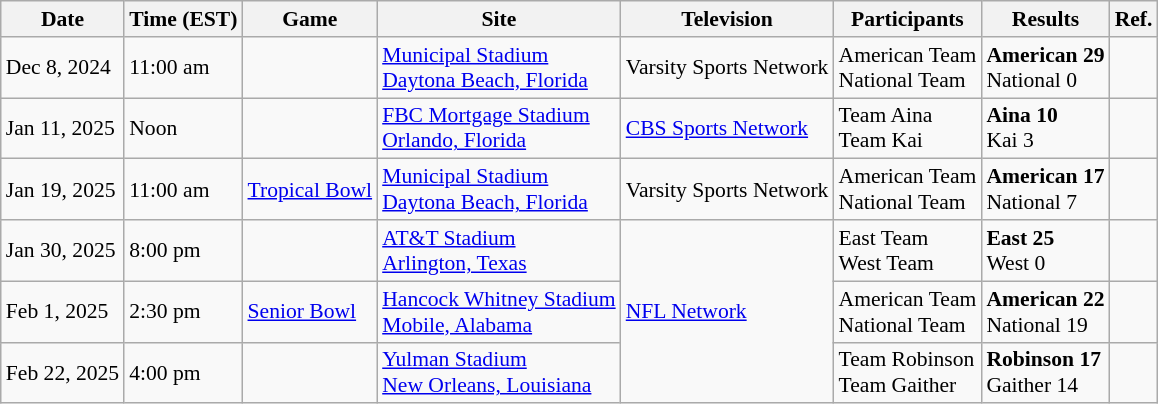<table class="wikitable" style="font-size:90%">
<tr>
<th>Date</th>
<th>Time (EST)</th>
<th>Game</th>
<th>Site</th>
<th>Television</th>
<th>Participants</th>
<th>Results</th>
<th>Ref.</th>
</tr>
<tr>
<td>Dec 8, 2024</td>
<td>11:00 am</td>
<td></td>
<td><a href='#'>Municipal Stadium</a><br><a href='#'>Daytona Beach, Florida</a></td>
<td>Varsity Sports Network</td>
<td>American Team<br>National Team</td>
<td><strong>American 29</strong><br>National 0</td>
<td></td>
</tr>
<tr>
<td>Jan 11, 2025</td>
<td>Noon</td>
<td></td>
<td><a href='#'>FBC Mortgage Stadium</a><br><a href='#'>Orlando, Florida</a></td>
<td><a href='#'>CBS Sports Network</a></td>
<td>Team Aina<br>Team Kai</td>
<td><strong>Aina 10</strong><br>Kai 3</td>
<td></td>
</tr>
<tr>
<td>Jan 19, 2025</td>
<td>11:00 am</td>
<td><a href='#'>Tropical Bowl</a></td>
<td><a href='#'>Municipal Stadium</a><br><a href='#'>Daytona Beach, Florida</a></td>
<td>Varsity Sports Network</td>
<td>American Team<br>National Team</td>
<td><strong>American 17</strong><br>National 7</td>
<td></td>
</tr>
<tr>
<td>Jan 30, 2025</td>
<td>8:00 pm</td>
<td></td>
<td><a href='#'>AT&T Stadium</a><br><a href='#'>Arlington, Texas</a></td>
<td rowspan=3><a href='#'>NFL Network</a></td>
<td>East Team<br>West Team</td>
<td><strong>East 25</strong><br>West 0</td>
<td></td>
</tr>
<tr>
<td>Feb 1, 2025</td>
<td>2:30 pm</td>
<td><a href='#'>Senior Bowl</a></td>
<td><a href='#'>Hancock Whitney Stadium</a><br><a href='#'>Mobile, Alabama</a></td>
<td>American Team<br>National Team</td>
<td><strong>American 22</strong><br>National 19</td>
<td></td>
</tr>
<tr>
<td>Feb 22, 2025</td>
<td>4:00 pm</td>
<td></td>
<td><a href='#'>Yulman Stadium</a><br><a href='#'>New Orleans, Louisiana</a></td>
<td>Team Robinson<br>Team Gaither</td>
<td><strong>Robinson 17</strong><br>Gaither 14</td>
<td></td>
</tr>
</table>
